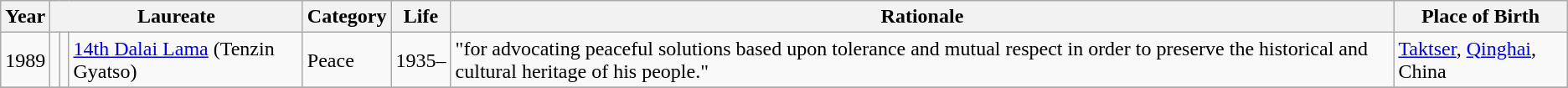<table class="wikitable sortable">
<tr>
<th>Year</th>
<th colspan="3">Laureate</th>
<th>Category</th>
<th>Life</th>
<th>Rationale</th>
<th>Place of Birth</th>
</tr>
<tr>
<td>1989</td>
<td></td>
<td></td>
<td><a href='#'>14th Dalai Lama</a> (Tenzin Gyatso)</td>
<td>Peace</td>
<td>1935–</td>
<td>"for advocating peaceful solutions based upon tolerance and mutual respect in order to preserve the historical and cultural heritage of his people."</td>
<td><a href='#'>Taktser</a>, <a href='#'>Qinghai</a>, China</td>
</tr>
<tr>
</tr>
</table>
